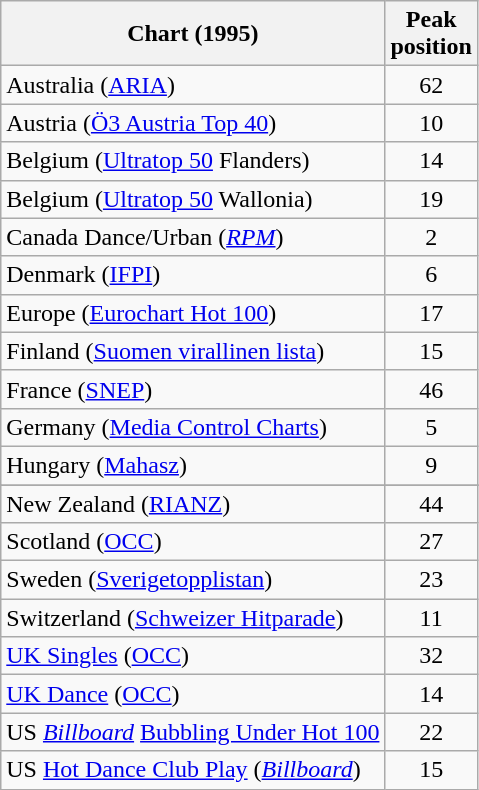<table class="wikitable sortable">
<tr>
<th>Chart (1995)</th>
<th>Peak<br>position</th>
</tr>
<tr>
<td>Australia (<a href='#'>ARIA</a>)</td>
<td align="center">62</td>
</tr>
<tr>
<td>Austria (<a href='#'>Ö3 Austria Top 40</a>)</td>
<td align="center">10</td>
</tr>
<tr>
<td>Belgium (<a href='#'>Ultratop 50</a> Flanders)</td>
<td align="center">14</td>
</tr>
<tr>
<td>Belgium (<a href='#'>Ultratop 50</a> Wallonia)</td>
<td align="center">19</td>
</tr>
<tr>
<td>Canada Dance/Urban (<a href='#'><em>RPM</em></a>)</td>
<td align="center">2</td>
</tr>
<tr>
<td>Denmark (<a href='#'>IFPI</a>)</td>
<td align="center">6</td>
</tr>
<tr>
<td>Europe (<a href='#'>Eurochart Hot 100</a>)</td>
<td align="center">17</td>
</tr>
<tr>
<td>Finland (<a href='#'>Suomen virallinen lista</a>)</td>
<td align="center">15</td>
</tr>
<tr>
<td>France (<a href='#'>SNEP</a>)</td>
<td align="center">46</td>
</tr>
<tr>
<td>Germany (<a href='#'>Media Control Charts</a>)</td>
<td align="center">5</td>
</tr>
<tr>
<td>Hungary (<a href='#'>Mahasz</a>)</td>
<td align="center">9</td>
</tr>
<tr>
</tr>
<tr>
</tr>
<tr>
<td>New Zealand (<a href='#'>RIANZ</a>)</td>
<td align="center">44</td>
</tr>
<tr>
<td>Scotland (<a href='#'>OCC</a>)</td>
<td align="center">27</td>
</tr>
<tr>
<td>Sweden (<a href='#'>Sverigetopplistan</a>)</td>
<td align="center">23</td>
</tr>
<tr>
<td>Switzerland (<a href='#'>Schweizer Hitparade</a>)</td>
<td align="center">11</td>
</tr>
<tr>
<td><a href='#'>UK Singles</a> (<a href='#'>OCC</a>)</td>
<td align="center">32</td>
</tr>
<tr>
<td><a href='#'>UK Dance</a> (<a href='#'>OCC</a>)</td>
<td align="center">14</td>
</tr>
<tr>
<td>US <em><a href='#'>Billboard</a></em> <a href='#'>Bubbling Under Hot 100</a></td>
<td align="center">22</td>
</tr>
<tr>
<td>US <a href='#'>Hot Dance Club Play</a> (<em><a href='#'>Billboard</a></em>)</td>
<td align="center">15</td>
</tr>
</table>
